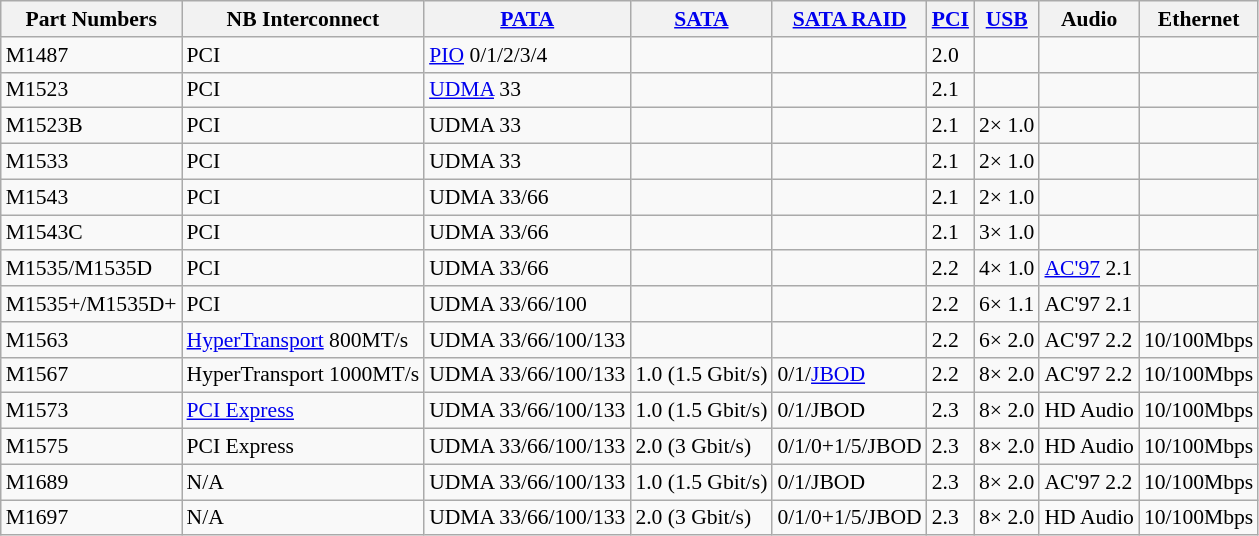<table class="wikitable" style="font-size: 90%;">
<tr>
<th>Part Numbers</th>
<th>NB Interconnect</th>
<th><a href='#'>PATA</a></th>
<th><a href='#'>SATA</a></th>
<th><a href='#'>SATA RAID</a></th>
<th><a href='#'>PCI</a></th>
<th><a href='#'>USB</a></th>
<th>Audio</th>
<th>Ethernet</th>
</tr>
<tr>
<td>M1487</td>
<td>PCI</td>
<td><a href='#'>PIO</a> 0/1/2/3/4</td>
<td></td>
<td></td>
<td>2.0</td>
<td></td>
<td></td>
<td></td>
</tr>
<tr>
<td>M1523</td>
<td>PCI</td>
<td><a href='#'>UDMA</a> 33</td>
<td></td>
<td></td>
<td>2.1</td>
<td></td>
<td></td>
<td></td>
</tr>
<tr>
<td>M1523B</td>
<td>PCI</td>
<td>UDMA 33</td>
<td></td>
<td></td>
<td>2.1</td>
<td>2× 1.0</td>
<td></td>
<td></td>
</tr>
<tr>
<td>M1533</td>
<td>PCI</td>
<td>UDMA 33</td>
<td></td>
<td></td>
<td>2.1</td>
<td>2× 1.0</td>
<td></td>
<td></td>
</tr>
<tr>
<td>M1543</td>
<td>PCI</td>
<td>UDMA 33/66</td>
<td></td>
<td></td>
<td>2.1</td>
<td>2× 1.0</td>
<td></td>
<td></td>
</tr>
<tr>
<td>M1543C</td>
<td>PCI</td>
<td>UDMA 33/66</td>
<td></td>
<td></td>
<td>2.1</td>
<td>3× 1.0</td>
<td></td>
<td></td>
</tr>
<tr>
<td>M1535/M1535D</td>
<td>PCI</td>
<td>UDMA 33/66</td>
<td></td>
<td></td>
<td>2.2</td>
<td>4× 1.0</td>
<td><a href='#'>AC'97</a> 2.1</td>
<td></td>
</tr>
<tr>
<td>M1535+/M1535D+</td>
<td>PCI</td>
<td>UDMA 33/66/100</td>
<td></td>
<td></td>
<td>2.2</td>
<td>6× 1.1</td>
<td>AC'97 2.1</td>
<td></td>
</tr>
<tr>
<td>M1563</td>
<td><a href='#'>HyperTransport</a> 800MT/s</td>
<td>UDMA 33/66/100/133</td>
<td></td>
<td></td>
<td>2.2</td>
<td>6× 2.0</td>
<td>AC'97 2.2</td>
<td>10/100Mbps</td>
</tr>
<tr>
<td>M1567</td>
<td>HyperTransport 1000MT/s</td>
<td>UDMA 33/66/100/133</td>
<td>1.0 (1.5 Gbit/s)</td>
<td>0/1/<a href='#'>JBOD</a></td>
<td>2.2</td>
<td>8× 2.0</td>
<td>AC'97 2.2</td>
<td>10/100Mbps</td>
</tr>
<tr>
<td>M1573</td>
<td><a href='#'>PCI Express</a></td>
<td>UDMA 33/66/100/133</td>
<td>1.0 (1.5 Gbit/s)</td>
<td>0/1/JBOD</td>
<td>2.3</td>
<td>8× 2.0</td>
<td>HD Audio</td>
<td>10/100Mbps</td>
</tr>
<tr>
<td>M1575</td>
<td>PCI Express</td>
<td>UDMA 33/66/100/133</td>
<td>2.0 (3 Gbit/s)</td>
<td>0/1/0+1/5/JBOD</td>
<td>2.3</td>
<td>8× 2.0</td>
<td>HD Audio</td>
<td>10/100Mbps</td>
</tr>
<tr>
<td>M1689</td>
<td>N/A</td>
<td>UDMA 33/66/100/133</td>
<td>1.0 (1.5 Gbit/s)</td>
<td>0/1/JBOD</td>
<td>2.3</td>
<td>8× 2.0</td>
<td>AC'97 2.2</td>
<td>10/100Mbps</td>
</tr>
<tr>
<td>M1697</td>
<td>N/A</td>
<td>UDMA 33/66/100/133</td>
<td>2.0 (3 Gbit/s)</td>
<td>0/1/0+1/5/JBOD</td>
<td>2.3</td>
<td>8× 2.0</td>
<td>HD Audio</td>
<td>10/100Mbps</td>
</tr>
</table>
